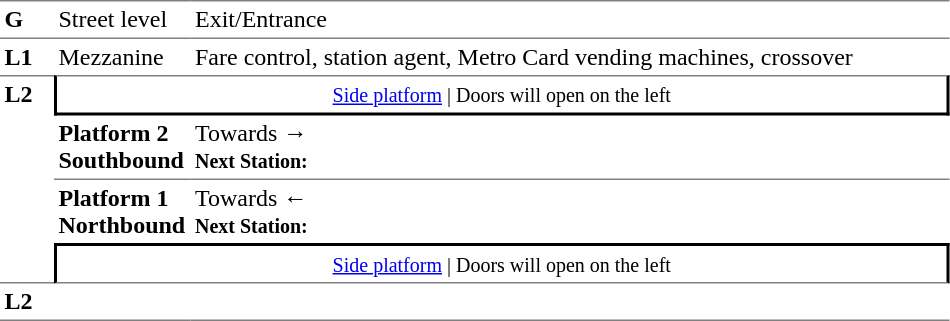<table table border=0 cellspacing=0 cellpadding=3>
<tr>
<td style="border-bottom:solid 1px gray;border-top:solid 1px gray;" width=30 valign=top><strong>G</strong></td>
<td style="border-top:solid 1px gray;border-bottom:solid 1px gray;" width=85 valign=top>Street level</td>
<td style="border-top:solid 1px gray;border-bottom:solid 1px gray;" width=500 valign=top>Exit/Entrance</td>
</tr>
<tr>
<td valign=top><strong>L1</strong></td>
<td valign=top>Mezzanine</td>
<td valign=top>Fare control, station agent, Metro Card vending machines, crossover<br></td>
</tr>
<tr>
<td style="border-top:solid 1px gray;border-bottom:solid 1px gray;" width=30 rowspan=4 valign=top><strong>L2</strong></td>
<td style="border-top:solid 1px gray;border-right:solid 2px black;border-left:solid 2px black;border-bottom:solid 2px black;text-align:center;" colspan=2><small><a href='#'>Side platform</a> | Doors will open on the left </small></td>
</tr>
<tr>
<td style="border-bottom:solid 1px gray;" width=85><span><strong>Platform 2</strong><br><strong>Southbound</strong></span></td>
<td style="border-bottom:solid 1px gray;" width=500>Towards → <br><small><strong>Next Station:</strong> </small></td>
</tr>
<tr>
<td><span><strong>Platform 1</strong><br><strong>Northbound</strong></span></td>
<td>Towards ← <br><small><strong>Next Station:</strong> </small></td>
</tr>
<tr>
<td style="border-top:solid 2px black;border-right:solid 2px black;border-left:solid 2px black;border-bottom:solid 1px gray;" colspan=2  align=center><small><a href='#'>Side platform</a> | Doors will open on the left </small></td>
</tr>
<tr>
<td style="border-bottom:solid 1px gray;" width=30 rowspan=2 valign=top><strong>L2</strong></td>
<td style="border-bottom:solid 1px gray;" width=85></td>
<td style="border-bottom:solid 1px gray;" width=500></td>
</tr>
<tr>
</tr>
</table>
